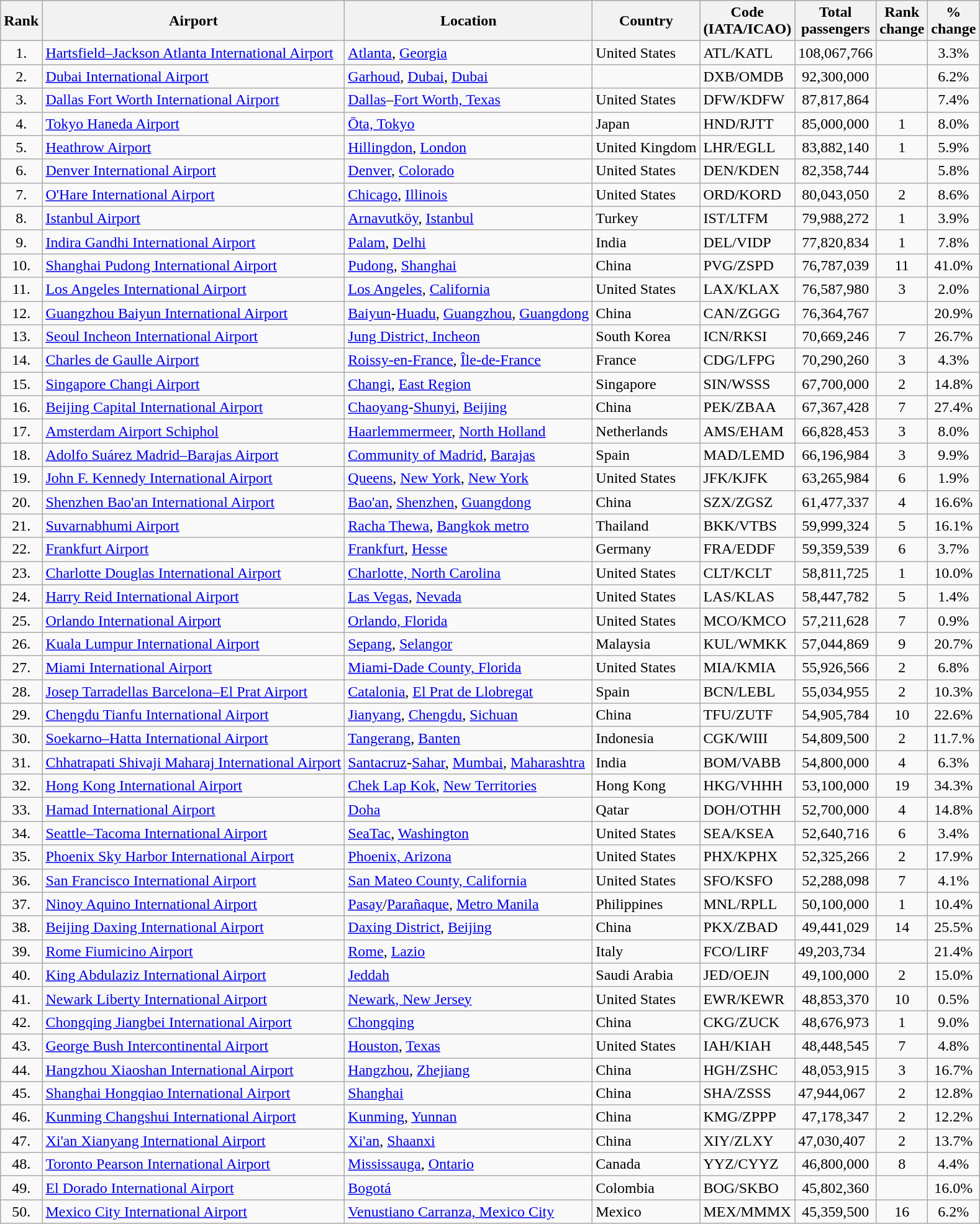<table class="wikitable sortable sticky-header"  width= align=>
<tr style="background:lightgrey;">
<th>Rank</th>
<th>Airport</th>
<th>Location</th>
<th>Country</th>
<th>Code<br>(IATA/ICAO)</th>
<th>Total<br>passengers</th>
<th>Rank<br>change</th>
<th>%<br>change</th>
</tr>
<tr>
<td align=center>1.</td>
<td> <a href='#'>Hartsfield–Jackson Atlanta International Airport</a></td>
<td><a href='#'>Atlanta</a>, <a href='#'>Georgia</a></td>
<td>United States</td>
<td>ATL/KATL</td>
<td align=center>108,067,766</td>
<td data-sort-value=0 align=center></td>
<td data-sort-value=3.3 align=center>3.3%</td>
</tr>
<tr>
<td align=center>2.</td>
<td> <a href='#'>Dubai International Airport</a></td>
<td><a href='#'>Garhoud</a>, <a href='#'>Dubai</a>, <a href='#'>Dubai</a></td>
<td></td>
<td>DXB/OMDB</td>
<td align=center>92,300,000</td>
<td data-sort-value=0 align=center></td>
<td data-sort-value=6.2 align=center>6.2%</td>
</tr>
<tr>
<td align=center>3.</td>
<td> <a href='#'>Dallas Fort Worth International Airport</a></td>
<td><a href='#'>Dallas</a>–<a href='#'>Fort Worth, Texas</a></td>
<td>United States</td>
<td>DFW/KDFW</td>
<td align=center>87,817,864</td>
<td data-sort-value=0 align=center></td>
<td data-sort-value=7.4 align=center>7.4%</td>
</tr>
<tr>
<td align=center>4.</td>
<td> <a href='#'>Tokyo Haneda Airport</a></td>
<td><a href='#'>Ōta, Tokyo</a></td>
<td>Japan</td>
<td>HND/RJTT</td>
<td align=center>85,000,000</td>
<td data-sort-value=1 align=center>1</td>
<td data-sort-value=8.0 align=center>8.0%</td>
</tr>
<tr>
<td align=center>5.</td>
<td> <a href='#'>Heathrow Airport</a></td>
<td><a href='#'>Hillingdon</a>, <a href='#'>London</a></td>
<td>United Kingdom</td>
<td>LHR/EGLL</td>
<td align=center>83,882,140</td>
<td data-sort-value=-1 align=center>1</td>
<td data-sort-value=5.9 align=center>5.9%</td>
</tr>
<tr>
<td align=center>6.</td>
<td> <a href='#'>Denver International Airport</a></td>
<td><a href='#'>Denver</a>, <a href='#'>Colorado</a></td>
<td>United States</td>
<td>DEN/KDEN</td>
<td align=center>82,358,744</td>
<td data-sort-value=0  align=center></td>
<td data-sort-value=5.8 align=center>5.8%</td>
</tr>
<tr>
<td align=center>7.</td>
<td> <a href='#'>O'Hare International Airport</a></td>
<td><a href='#'>Chicago</a>, <a href='#'>Illinois</a></td>
<td>United States</td>
<td>ORD/KORD</td>
<td align=center>80,043,050</td>
<td data-sort-value=2 align=center>2</td>
<td data-sort-value=0 align=center>8.6%</td>
</tr>
<tr>
<td align=center>8.</td>
<td> <a href='#'>Istanbul Airport</a></td>
<td><a href='#'>Arnavutköy</a>, <a href='#'>Istanbul</a></td>
<td>Turkey</td>
<td>IST/LTFM</td>
<td align=center>79,988,272</td>
<td data-sort-value=-1 align=center>1</td>
<td data-sort-value=3.9 align=center>3.9%</td>
</tr>
<tr>
<td align=center>9.</td>
<td> <a href='#'>Indira Gandhi International Airport</a></td>
<td><a href='#'>Palam</a>, <a href='#'>Delhi</a></td>
<td>India</td>
<td>DEL/VIDP</td>
<td align=center>77,820,834</td>
<td data-sort-value=1 align=center>1</td>
<td data-sort-value=7.8 align=center>7.8%</td>
</tr>
<tr>
<td align=center>10.</td>
<td> <a href='#'>Shanghai Pudong International Airport</a></td>
<td><a href='#'>Pudong</a>, <a href='#'>Shanghai</a></td>
<td>China</td>
<td>PVG/ZSPD</td>
<td align=center>76,787,039</td>
<td data-sort-value=11 align=center>11</td>
<td data-sort-value=41.0 align=center>41.0%</td>
</tr>
<tr>
<td align=center>11.</td>
<td> <a href='#'>Los Angeles International Airport</a></td>
<td><a href='#'>Los Angeles</a>, <a href='#'>California</a></td>
<td>United States</td>
<td>LAX/KLAX</td>
<td align=center>76,587,980</td>
<td data-sort-value=-3 align=center>3</td>
<td data-sort-value=2.0 align=center>2.0%</td>
</tr>
<tr>
<td align=center>12.</td>
<td> <a href='#'>Guangzhou Baiyun International Airport</a></td>
<td><a href='#'>Baiyun</a>-<a href='#'>Huadu</a>, <a href='#'>Guangzhou</a>, <a href='#'>Guangdong</a></td>
<td>China</td>
<td>CAN/ZGGG</td>
<td align=center>76,364,767</td>
<td data-sort-value=0 align=center></td>
<td data-sort-value=20.9 align=center>20.9%</td>
</tr>
<tr>
<td align=center>13.</td>
<td> <a href='#'>Seoul Incheon International Airport</a></td>
<td><a href='#'>Jung District, Incheon</a></td>
<td>South Korea</td>
<td>ICN/RKSI</td>
<td align=center>70,669,246</td>
<td data-sort-value=7 align=center>7</td>
<td data-sort-value=26.7 align=center>26.7%</td>
</tr>
<tr>
<td align=center>14.</td>
<td> <a href='#'>Charles de Gaulle Airport</a></td>
<td><a href='#'>Roissy-en-France</a>, <a href='#'>Île-de-France</a></td>
<td>France</td>
<td>CDG/LFPG</td>
<td align=center>70,290,260</td>
<td data-sort-value=-3 align=center>3</td>
<td data-sort-value=4.3 align=center>4.3%</td>
</tr>
<tr>
<td align=center>15.</td>
<td> <a href='#'>Singapore Changi Airport</a></td>
<td><a href='#'>Changi</a>, <a href='#'>East Region</a></td>
<td>Singapore</td>
<td>SIN/WSSS</td>
<td align=center>67,700,000</td>
<td data-sort-value=2 align=center>2</td>
<td data-sort-value=14.8 align=center>14.8%</td>
</tr>
<tr>
<td align=center>16.</td>
<td> <a href='#'>Beijing Capital International Airport</a></td>
<td><a href='#'>Chaoyang</a>-<a href='#'>Shunyi</a>, <a href='#'>Beijing</a></td>
<td>China</td>
<td>PEK/ZBAA</td>
<td align=center>67,367,428</td>
<td data-sort-value=7 align=center>7</td>
<td data-sort-value=27.4 align=center>27.4%</td>
</tr>
<tr>
<td align=center>17.</td>
<td> <a href='#'>Amsterdam Airport Schiphol</a></td>
<td><a href='#'>Haarlemmermeer</a>, <a href='#'>North Holland</a></td>
<td>Netherlands</td>
<td>AMS/EHAM</td>
<td align=center>66,828,453</td>
<td data-sort-value=-3 align=center>3</td>
<td data-sort-value=8.0 align=center>8.0%</td>
</tr>
<tr>
<td align=center>18.</td>
<td> <a href='#'>Adolfo Suárez Madrid–Barajas Airport</a></td>
<td><a href='#'>Community of Madrid</a>, <a href='#'>Barajas</a></td>
<td>Spain</td>
<td>MAD/LEMD</td>
<td align=center>66,196,984</td>
<td data-sort-value=-3 align=center>3</td>
<td data-sort-value=9.9 align=center>9.9%</td>
</tr>
<tr>
<td align=center>19.</td>
<td> <a href='#'>John F. Kennedy International Airport</a></td>
<td><a href='#'>Queens</a>, <a href='#'>New York</a>, <a href='#'>New York</a></td>
<td>United States</td>
<td>JFK/KJFK</td>
<td align=center>63,265,984</td>
<td data-sort-value=-6 align=center>6</td>
<td data-sort-value=1.9 align=center>1.9%</td>
</tr>
<tr>
<td align=center>20.</td>
<td> <a href='#'>Shenzhen Bao'an International Airport</a></td>
<td><a href='#'>Bao'an</a>, <a href='#'>Shenzhen</a>, <a href='#'>Guangdong</a></td>
<td>China</td>
<td>SZX/ZGSZ</td>
<td align=center>61,477,337</td>
<td data-sort-value=4 align=center>4</td>
<td data-sort-value=16.6 align=center>16.6%</td>
</tr>
<tr>
<td align=center>21.</td>
<td> <a href='#'>Suvarnabhumi Airport</a></td>
<td><a href='#'>Racha Thewa</a>, <a href='#'>Bangkok metro</a></td>
<td>Thailand</td>
<td>BKK/VTBS</td>
<td align=center>59,999,324</td>
<td data-sort-value=5 align=center>5</td>
<td data-sort-value=16.1 align=center>16.1%</td>
</tr>
<tr>
<td align="center">22.</td>
<td> <a href='#'>Frankfurt Airport</a></td>
<td><a href='#'>Frankfurt</a>, <a href='#'>Hesse</a></td>
<td>Germany</td>
<td>FRA/EDDF</td>
<td align="center">59,359,539</td>
<td data-sort-value=-6 align=center>6</td>
<td data-sort-value="3.7" align=center>3.7%</td>
</tr>
<tr>
<td align="center">23.</td>
<td> <a href='#'>Charlotte Douglas International Airport</a></td>
<td><a href='#'>Charlotte, North Carolina</a></td>
<td>United States</td>
<td>CLT/KCLT</td>
<td align="center">58,811,725</td>
<td data-sort-value=-1 align=center>1</td>
<td data-sort-value="10" align=center>10.0%</td>
</tr>
<tr>
<td align="center">24.</td>
<td> <a href='#'>Harry Reid International Airport</a></td>
<td><a href='#'>Las Vegas</a>, <a href='#'>Nevada</a></td>
<td>United States</td>
<td>LAS/KLAS</td>
<td align="center">58,447,782</td>
<td data-sort-value=-5 align=center>5</td>
<td data-sort-value="1.4" align=center>1.4%</td>
</tr>
<tr>
<td align="center">25.</td>
<td> <a href='#'>Orlando International Airport</a></td>
<td><a href='#'>Orlando, Florida</a></td>
<td>United States</td>
<td>MCO/KMCO</td>
<td align="center">57,211,628</td>
<td data-sort-value=-7 align=center>7</td>
<td data-sort-value="-0.9" align=center>0.9%</td>
</tr>
<tr>
<td align=center>26.</td>
<td> <a href='#'>Kuala Lumpur International Airport</a></td>
<td><a href='#'>Sepang</a>, <a href='#'>Selangor</a></td>
<td>Malaysia</td>
<td>KUL/WMKK</td>
<td align=center>57,044,869</td>
<td data-sort-value="9"  align=center>9</td>
<td data-sort-value=20.7 align=center>20.7%</td>
</tr>
<tr>
<td align="center">27.</td>
<td> <a href='#'>Miami International Airport</a></td>
<td><a href='#'>Miami-Dade County, Florida</a></td>
<td>United States</td>
<td>MIA/KMIA</td>
<td align="center">55,926,566</td>
<td data-sort-value=-2 align=center>2</td>
<td data-sort-value=6.8 align=center>6.8%</td>
</tr>
<tr>
<td align=center>28.</td>
<td> <a href='#'>Josep Tarradellas Barcelona–El Prat Airport</a></td>
<td><a href='#'>Catalonia</a>, <a href='#'>El Prat de Llobregat</a></td>
<td>Spain</td>
<td>BCN/LEBL</td>
<td align=center>55,034,955</td>
<td data-sort-value=2 align=center>2</td>
<td data-sort-value=10.3 align=center>10.3%</td>
</tr>
<tr>
<td align=center>29.</td>
<td> <a href='#'>Chengdu Tianfu International Airport</a></td>
<td><a href='#'>Jianyang</a>, <a href='#'>Chengdu</a>, <a href='#'>Sichuan</a></td>
<td>China</td>
<td>TFU/ZUTF</td>
<td align=center>54,905,784</td>
<td data-sort-value=10 align=center>10</td>
<td data-sort-value=22.6 align=center>22.6%</td>
</tr>
<tr>
<td align=center>30.</td>
<td> <a href='#'>Soekarno–Hatta International Airport</a></td>
<td><a href='#'>Tangerang</a>, <a href='#'>Banten</a></td>
<td>Indonesia</td>
<td>CGK/WIII</td>
<td align=center>54,809,500</td>
<td data-sort-value=-2 align=center>2</td>
<td data-sort-value=11.7 align=center>11.7.%</td>
</tr>
<tr>
<td align=center>31.</td>
<td> <a href='#'>Chhatrapati Shivaji Maharaj International Airport</a></td>
<td><a href='#'>Santacruz</a>-<a href='#'>Sahar</a>, <a href='#'>Mumbai</a>, <a href='#'>Maharashtra</a></td>
<td>India</td>
<td>BOM/VABB</td>
<td align=center>54,800,000</td>
<td data-sort-value=-4 align=center>4</td>
<td data-sort-value=6.3 align=center>6.3%</td>
</tr>
<tr>
<td align=center>32.</td>
<td> <a href='#'>Hong Kong International Airport</a></td>
<td><a href='#'>Chek Lap Kok</a>, <a href='#'>New Territories</a></td>
<td>Hong Kong</td>
<td>HKG/VHHH</td>
<td align=center>53,100,000</td>
<td data-sort-value=19 align=center>19</td>
<td data-sort-value=34.3 align=center>34.3%</td>
</tr>
<tr>
<td align=center>33.</td>
<td> <a href='#'>Hamad International Airport</a></td>
<td><a href='#'>Doha</a></td>
<td>Qatar</td>
<td>DOH/OTHH</td>
<td align=center>52,700,000</td>
<td data-sort-value=4 align=center>4</td>
<td data-sort-value=14.8 align=center>14.8%</td>
</tr>
<tr>
<td align=center>34.</td>
<td> <a href='#'>Seattle–Tacoma International Airport</a></td>
<td><a href='#'>SeaTac</a>, <a href='#'>Washington</a></td>
<td>United States</td>
<td>SEA/KSEA</td>
<td align=center>52,640,716</td>
<td data-sort-value=-6 align=center>6</td>
<td data-sort-value=3.4 align=center>3.4%</td>
</tr>
<tr>
<td align=center>35.</td>
<td> <a href='#'>Phoenix Sky Harbor International Airport</a></td>
<td><a href='#'>Phoenix, Arizona</a></td>
<td>United States</td>
<td>PHX/KPHX</td>
<td align=center>52,325,266</td>
<td data-sort-value=-2 align=center>2</td>
<td data-sort-value=17.9 align=center>17.9%</td>
</tr>
<tr>
<td align=center>36.</td>
<td> <a href='#'>San Francisco International Airport</a></td>
<td><a href='#'>San Mateo County, California</a></td>
<td>United States</td>
<td>SFO/KSFO</td>
<td align=center>52,288,098</td>
<td data-sort-value=-7 align=center>7</td>
<td data-sort-value=4.1 align=center>4.1%</td>
</tr>
<tr>
<td align=center>37.</td>
<td> <a href='#'>Ninoy Aquino International Airport</a></td>
<td><a href='#'>Pasay</a>/<a href='#'>Parañaque</a>, <a href='#'>Metro Manila</a></td>
<td>Philippines</td>
<td>MNL/RPLL</td>
<td align=center>50,100,000</td>
<td data-sort-value=1 align=center>1</td>
<td data-sort-value=10.4 align=center>10.4%</td>
</tr>
<tr>
<td align=center>38.</td>
<td> <a href='#'>Beijing Daxing International Airport</a></td>
<td><a href='#'>Daxing District</a>, <a href='#'>Beijing</a></td>
<td>China</td>
<td>PKX/ZBAD</td>
<td align=center>49,441,029</td>
<td data-sort-value=14 align=center>14</td>
<td data-sort-value=25.4 align=center>25.5%</td>
</tr>
<tr>
<td align=center>39.</td>
<td> <a href='#'>Rome Fiumicino Airport</a></td>
<td><a href='#'>Rome</a>, <a href='#'>Lazio</a></td>
<td>Italy</td>
<td>FCO/LIRF</td>
<td {{align=center>49,203,734</td>
<td data-sort-value=0 align=center></td>
<td data-sort-value=21.4 align=center>21.4%</td>
</tr>
<tr>
<td align=center>40.</td>
<td> <a href='#'>King Abdulaziz International Airport</a></td>
<td><a href='#'>Jeddah</a></td>
<td>Saudi Arabia</td>
<td>JED/OEJN</td>
<td align=center>49,100,000</td>
<td data-sort-value=2 align=center>2</td>
<td data-sort-value=15.0 align=center>15.0%</td>
</tr>
<tr>
<td align=center>41.</td>
<td> <a href='#'>Newark Liberty International Airport</a></td>
<td><a href='#'>Newark, New Jersey</a></td>
<td>United States</td>
<td>EWR/KEWR</td>
<td align=center>48,853,370</td>
<td data-sort-value=-10 align=center>10</td>
<td data-sort-value=-0.5 align=center>0.5%</td>
</tr>
<tr>
<td align=center>42.</td>
<td> <a href='#'>Chongqing Jiangbei International Airport</a></td>
<td><a href='#'>Chongqing</a></td>
<td>China</td>
<td>CKG/ZUCK</td>
<td align=center>48,676,973</td>
<td data-sort-value=-1 align=center>1</td>
<td data-sort-value=9 align=center>9.0%</td>
</tr>
<tr>
<td align=center>43.</td>
<td> <a href='#'>George Bush Intercontinental Airport</a></td>
<td><a href='#'>Houston</a>, <a href='#'>Texas</a></td>
<td>United States</td>
<td>IAH/KIAH</td>
<td align=center>48,448,545</td>
<td data-sort-value=-7 align=center>7</td>
<td data-sort-value=4.8 align=center>4.8%</td>
</tr>
<tr>
<td align=center>44.</td>
<td> <a href='#'>Hangzhou Xiaoshan International Airport</a></td>
<td><a href='#'>Hangzhou</a>, <a href='#'>Zhejiang</a></td>
<td>China</td>
<td>HGH/ZSHC</td>
<td align=center>48,053,915</td>
<td data-sort-value=3 align=center>3</td>
<td data-sort-value=16.7 align=center>16.7%</td>
</tr>
<tr>
<td align=center>45.</td>
<td> <a href='#'>Shanghai Hongqiao International Airport</a></td>
<td><a href='#'>Shanghai</a></td>
<td>China</td>
<td>SHA/ZSSS</td>
<td>47,944,067</td>
<td data-sort-value=-2 align=center>2</td>
<td data-sort-value=12.9 align=center>12.8%</td>
</tr>
<tr>
<td align=center>46.</td>
<td> <a href='#'>Kunming Changshui International Airport</a></td>
<td><a href='#'>Kunming</a>, <a href='#'>Yunnan</a></td>
<td>China</td>
<td>KMG/ZPPP</td>
<td align=center>47,178,347</td>
<td data-sort-value=-2 align=center>2</td>
<td data-sort-value=12.1 align=center>12.2%</td>
</tr>
<tr>
<td align=center>47.</td>
<td> <a href='#'>Xi'an Xianyang International Airport</a></td>
<td><a href='#'>Xi'an</a>, <a href='#'>Shaanxi</a></td>
<td>China</td>
<td>XIY/ZLXY</td>
<td>47,030,407</td>
<td data-sort-value=-2 align=center>2</td>
<td data-sort-value=13.7 align=center>13.7%</td>
</tr>
<tr>
<td align=center>48.</td>
<td> <a href='#'>Toronto Pearson International Airport</a></td>
<td><a href='#'>Mississauga</a>, <a href='#'>Ontario</a></td>
<td>Canada</td>
<td>YYZ/CYYZ</td>
<td align=center>46,800,000</td>
<td data-sort-value=-8 align=center>8</td>
<td data-sort-value=4.4 align=center>4.4%</td>
</tr>
<tr>
<td align=center>49.</td>
<td> <a href='#'>El Dorado International Airport</a></td>
<td><a href='#'>Bogotá</a></td>
<td>Colombia</td>
<td>BOG/SKBO</td>
<td align=center>45,802,360</td>
<td data-sort-value=0 align=center></td>
<td data-sort-value=16.0 align=center>16.0%</td>
</tr>
<tr>
<td align=center>50.</td>
<td> <a href='#'>Mexico City International Airport</a></td>
<td><a href='#'>Venustiano Carranza, Mexico City</a></td>
<td>Mexico</td>
<td>MEX/MMMX</td>
<td align=center>45,359,500</td>
<td data-sort-value=-16 align=center>16</td>
<td data-sort-value=-6.2 align=center>6.2%<br></td>
</tr>
</table>
